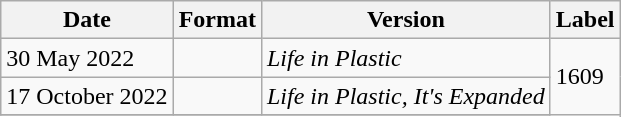<table class="wikitable plainrowheaders">
<tr>
<th scope="col">Date</th>
<th scope="col">Format</th>
<th scope="col">Version</th>
<th scope="col">Label</th>
</tr>
<tr>
<td>30 May 2022</td>
<td></td>
<td><em>Life in Plastic</em></td>
<td rowspan="4">1609</td>
</tr>
<tr>
<td>17 October 2022</td>
<td></td>
<td><em>Life in Plastic, It's Expanded</em></td>
</tr>
<tr>
</tr>
</table>
